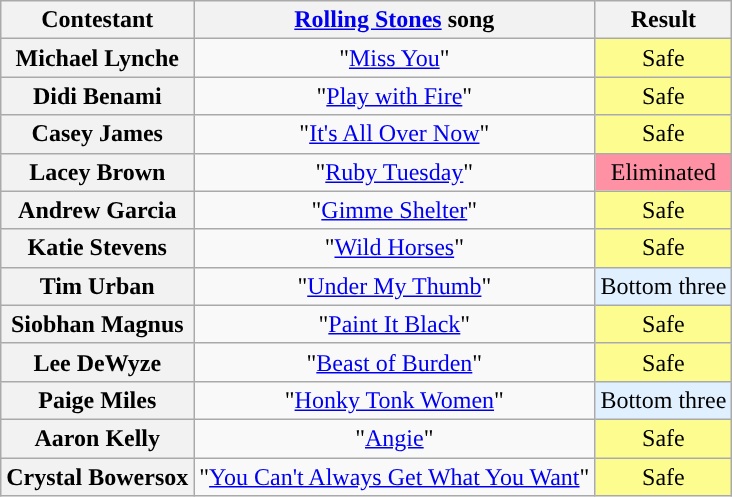<table class="wikitable unsortable" style="text-align:center;">
<tr>
<th scope="col">Contestant</th>
<th scope="col"><a href='#'>Rolling Stones</a> song</th>
<th scope="col">Result</th>
</tr>
<tr>
<th scope="row">Michael Lynche</th>
<td>"<a href='#'>Miss You</a>"</td>
<td style="background:#FDFC8F">Safe</td>
</tr>
<tr>
<th scope="row">Didi Benami</th>
<td>"<a href='#'>Play with Fire</a>"</td>
<td style="background:#FDFC8F">Safe</td>
</tr>
<tr>
<th scope="row">Casey James</th>
<td>"<a href='#'>It's All Over Now</a>"</td>
<td style="background:#FDFC8F">Safe</td>
</tr>
<tr>
<th scope="row">Lacey Brown</th>
<td>"<a href='#'>Ruby Tuesday</a>"</td>
<td bgcolor="FF91A4">Eliminated</td>
</tr>
<tr>
<th scope="row">Andrew Garcia</th>
<td>"<a href='#'>Gimme Shelter</a>"</td>
<td style="background:#FDFC8F">Safe</td>
</tr>
<tr>
<th scope="row">Katie Stevens</th>
<td>"<a href='#'>Wild Horses</a>"</td>
<td style="background:#FDFC8F">Safe</td>
</tr>
<tr>
<th scope="row">Tim Urban</th>
<td>"<a href='#'>Under My Thumb</a>"</td>
<td bgcolor="E0F0FF">Bottom three</td>
</tr>
<tr>
<th scope="row">Siobhan Magnus</th>
<td>"<a href='#'>Paint It Black</a>"</td>
<td style="background:#FDFC8F">Safe</td>
</tr>
<tr>
<th scope="row">Lee DeWyze</th>
<td>"<a href='#'>Beast of Burden</a>"</td>
<td style="background:#FDFC8F">Safe</td>
</tr>
<tr>
<th scope="row">Paige Miles</th>
<td>"<a href='#'>Honky Tonk Women</a>"</td>
<td bgcolor="E0F0FF">Bottom three</td>
</tr>
<tr>
<th scope="row">Aaron Kelly</th>
<td>"<a href='#'>Angie</a>"</td>
<td style="background:#FDFC8F">Safe</td>
</tr>
<tr>
<th scope="row">Crystal Bowersox</th>
<td>"<a href='#'>You Can't Always Get What You Want</a>"</td>
<td style="background:#FDFC8F">Safe</td>
</tr>
</table>
